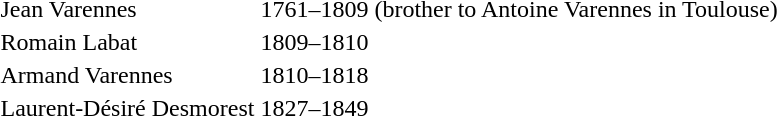<table>
<tr>
<td>Jean Varennes</td>
<td>1761–1809 (brother to Antoine Varennes in Toulouse)</td>
</tr>
<tr>
<td>Romain Labat</td>
<td>1809–1810</td>
</tr>
<tr>
<td>Armand Varennes</td>
<td>1810–1818</td>
</tr>
<tr>
<td>Laurent-Désiré Desmorest</td>
<td>1827–1849</td>
</tr>
</table>
